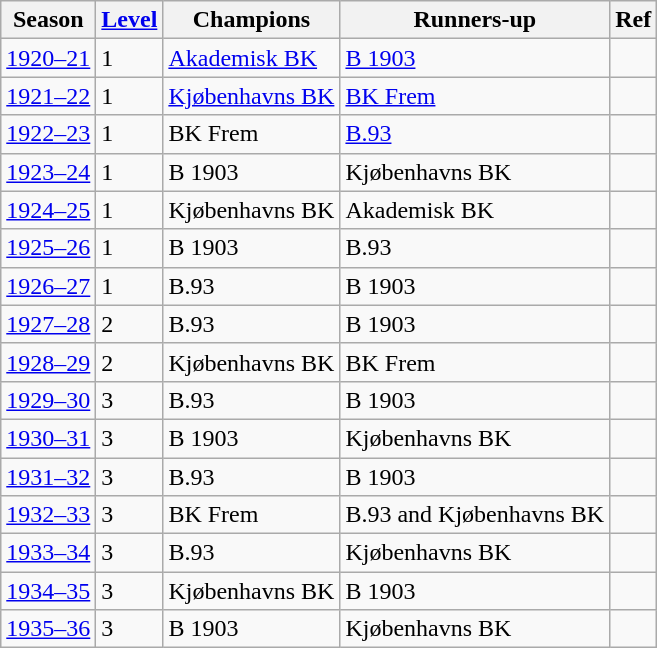<table class="sortable wikitable plainrowheaders">
<tr>
<th>Season</th>
<th><a href='#'>Level</a></th>
<th>Champions</th>
<th>Runners-up</th>
<th>Ref</th>
</tr>
<tr>
<td><a href='#'>1920–21</a></td>
<td>1</td>
<td><a href='#'>Akademisk BK</a></td>
<td><a href='#'>B 1903</a></td>
<td></td>
</tr>
<tr>
<td><a href='#'>1921–22</a></td>
<td>1</td>
<td><a href='#'>Kjøbenhavns BK</a></td>
<td><a href='#'>BK Frem</a></td>
<td></td>
</tr>
<tr>
<td><a href='#'>1922–23</a></td>
<td>1</td>
<td>BK Frem</td>
<td><a href='#'>B.93</a></td>
<td></td>
</tr>
<tr>
<td><a href='#'>1923–24</a></td>
<td>1</td>
<td>B 1903</td>
<td>Kjøbenhavns BK</td>
<td></td>
</tr>
<tr>
<td><a href='#'>1924–25</a></td>
<td>1</td>
<td>Kjøbenhavns BK</td>
<td>Akademisk BK</td>
<td></td>
</tr>
<tr>
<td><a href='#'>1925–26</a></td>
<td>1</td>
<td>B 1903</td>
<td>B.93</td>
<td></td>
</tr>
<tr>
<td><a href='#'>1926–27</a></td>
<td>1</td>
<td>B.93</td>
<td>B 1903</td>
<td></td>
</tr>
<tr>
<td><a href='#'>1927–28</a></td>
<td>2</td>
<td>B.93</td>
<td>B 1903</td>
<td></td>
</tr>
<tr>
<td><a href='#'>1928–29</a></td>
<td>2</td>
<td>Kjøbenhavns BK</td>
<td>BK Frem</td>
<td></td>
</tr>
<tr>
<td><a href='#'>1929–30</a></td>
<td>3</td>
<td>B.93</td>
<td>B 1903</td>
<td></td>
</tr>
<tr>
<td><a href='#'>1930–31</a></td>
<td>3</td>
<td>B 1903</td>
<td>Kjøbenhavns BK</td>
<td></td>
</tr>
<tr>
<td><a href='#'>1931–32</a></td>
<td>3</td>
<td>B.93</td>
<td>B 1903</td>
<td></td>
</tr>
<tr>
<td><a href='#'>1932–33</a></td>
<td>3</td>
<td>BK Frem</td>
<td>B.93 and Kjøbenhavns BK</td>
<td></td>
</tr>
<tr>
<td><a href='#'>1933–34</a></td>
<td>3</td>
<td>B.93</td>
<td>Kjøbenhavns BK</td>
<td></td>
</tr>
<tr>
<td><a href='#'>1934–35</a></td>
<td>3</td>
<td>Kjøbenhavns BK</td>
<td>B 1903</td>
<td></td>
</tr>
<tr>
<td><a href='#'>1935–36</a></td>
<td>3</td>
<td>B 1903</td>
<td>Kjøbenhavns BK</td>
<td></td>
</tr>
</table>
